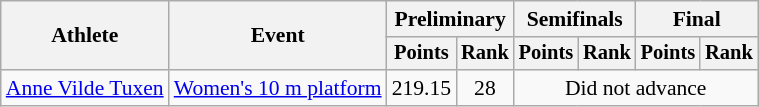<table class="wikitable" style="font-size:90%">
<tr>
<th rowspan="2">Athlete</th>
<th rowspan="2">Event</th>
<th colspan="2">Preliminary</th>
<th colspan="2">Semifinals</th>
<th colspan="2">Final</th>
</tr>
<tr style="font-size:95%">
<th>Points</th>
<th>Rank</th>
<th>Points</th>
<th>Rank</th>
<th>Points</th>
<th>Rank</th>
</tr>
<tr align="center">
<td align="left"><a href='#'>Anne Vilde Tuxen</a></td>
<td align="left"><a href='#'>Women's 10 m platform</a></td>
<td>219.15</td>
<td>28</td>
<td colspan="4">Did not advance</td>
</tr>
</table>
